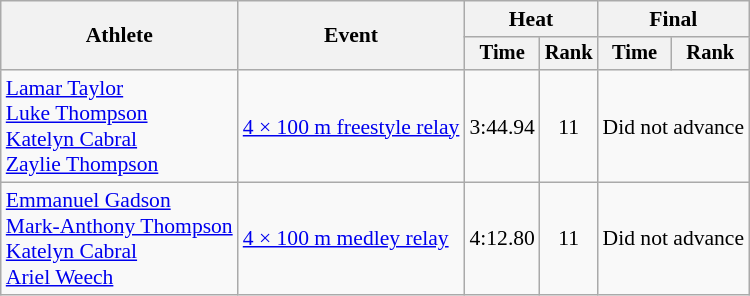<table class=wikitable style="font-size:90%">
<tr>
<th rowspan="2">Athlete</th>
<th rowspan="2">Event</th>
<th colspan="2">Heat</th>
<th colspan="2">Final</th>
</tr>
<tr style="font-size:95%">
<th>Time</th>
<th>Rank</th>
<th>Time</th>
<th>Rank</th>
</tr>
<tr align=center>
<td align=left><a href='#'>Lamar Taylor</a><br><a href='#'>Luke Thompson</a><br><a href='#'>Katelyn Cabral</a><br><a href='#'>Zaylie Thompson</a></td>
<td align=left><a href='#'>4 × 100 m freestyle relay</a></td>
<td>3:44.94</td>
<td>11</td>
<td colspan=2>Did not advance</td>
</tr>
<tr align=center>
<td align=left><a href='#'>Emmanuel Gadson</a><br><a href='#'>Mark-Anthony Thompson</a><br><a href='#'>Katelyn Cabral</a><br><a href='#'>Ariel Weech</a></td>
<td align=left><a href='#'>4 × 100 m medley relay</a></td>
<td>4:12.80</td>
<td>11</td>
<td colspan=2>Did not advance</td>
</tr>
</table>
